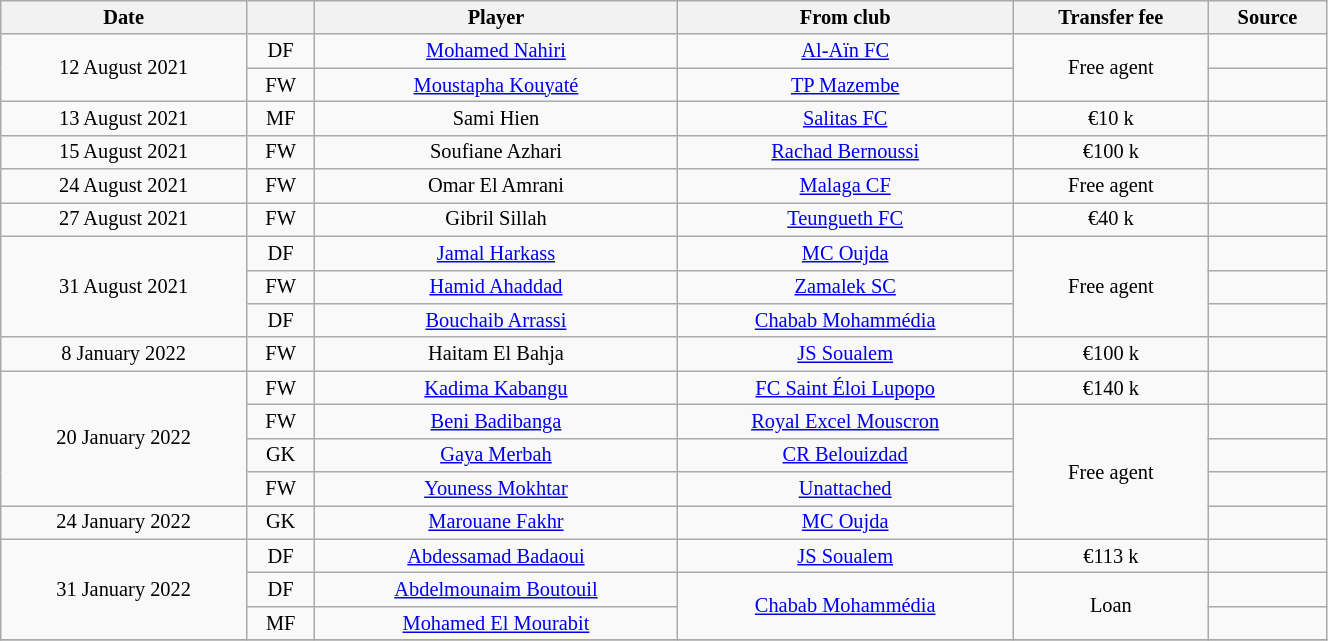<table class="wikitable sortable" style="width:70%; text-align:center; font-size:85%; text-align:centre;">
<tr>
<th>Date</th>
<th></th>
<th>Player</th>
<th>From club</th>
<th>Transfer fee</th>
<th>Source</th>
</tr>
<tr>
<td rowspan="2">12 August 2021</td>
<td>DF</td>
<td> <a href='#'>Mohamed Nahiri</a></td>
<td> <a href='#'>Al-Aïn FC</a></td>
<td rowspan="2">Free agent</td>
<td></td>
</tr>
<tr>
<td>FW</td>
<td> <a href='#'>Moustapha Kouyaté</a></td>
<td> <a href='#'>TP Mazembe</a></td>
<td></td>
</tr>
<tr>
<td>13 August 2021</td>
<td>MF</td>
<td> Sami Hien</td>
<td> <a href='#'>Salitas FC</a></td>
<td>€10 k</td>
<td></td>
</tr>
<tr>
<td>15 August 2021</td>
<td>FW</td>
<td> Soufiane Azhari</td>
<td><a href='#'>Rachad Bernoussi</a></td>
<td>€100 k</td>
<td></td>
</tr>
<tr>
<td>24 August 2021</td>
<td>FW</td>
<td> Omar El Amrani</td>
<td> <a href='#'>Malaga CF</a></td>
<td>Free agent</td>
<td></td>
</tr>
<tr>
<td>27 August 2021</td>
<td>FW</td>
<td> Gibril Sillah</td>
<td> <a href='#'>Teungueth FC</a></td>
<td>€40 k</td>
<td></td>
</tr>
<tr>
<td rowspan="3">31  August 2021</td>
<td>DF</td>
<td> <a href='#'>Jamal Harkass</a></td>
<td><a href='#'>MC Oujda</a></td>
<td rowspan="3">Free agent</td>
<td></td>
</tr>
<tr>
<td>FW</td>
<td> <a href='#'>Hamid Ahaddad</a></td>
<td> <a href='#'>Zamalek SC</a></td>
<td></td>
</tr>
<tr>
<td>DF</td>
<td> <a href='#'>Bouchaib Arrassi</a></td>
<td><a href='#'>Chabab Mohammédia</a></td>
<td></td>
</tr>
<tr>
<td>8 January 2022</td>
<td>FW</td>
<td> Haitam El Bahja</td>
<td><a href='#'>JS Soualem</a></td>
<td>€100 k</td>
<td></td>
</tr>
<tr>
<td rowspan="4">20 January 2022</td>
<td>FW</td>
<td> <a href='#'>Kadima Kabangu</a></td>
<td> <a href='#'>FC Saint Éloi Lupopo</a></td>
<td>€140 k</td>
<td></td>
</tr>
<tr>
<td>FW</td>
<td> <a href='#'>Beni Badibanga</a></td>
<td> <a href='#'>Royal Excel Mouscron</a></td>
<td rowspan="4">Free agent</td>
<td></td>
</tr>
<tr>
<td>GK</td>
<td> <a href='#'>Gaya Merbah</a></td>
<td> <a href='#'>CR Belouizdad</a></td>
<td></td>
</tr>
<tr>
<td>FW</td>
<td> <a href='#'>Youness Mokhtar</a></td>
<td><a href='#'>Unattached</a></td>
<td></td>
</tr>
<tr>
<td>24 January 2022</td>
<td>GK</td>
<td> <a href='#'>Marouane Fakhr</a></td>
<td><a href='#'>MC Oujda</a></td>
<td></td>
</tr>
<tr>
<td rowspan="3">31 January 2022</td>
<td>DF</td>
<td> <a href='#'>Abdessamad Badaoui</a></td>
<td><a href='#'>JS Soualem</a></td>
<td>€113 k</td>
<td></td>
</tr>
<tr>
<td>DF</td>
<td> <a href='#'>Abdelmounaim Boutouil</a></td>
<td rowspan="2"><a href='#'>Chabab Mohammédia</a></td>
<td rowspan="2">Loan</td>
<td></td>
</tr>
<tr>
<td>MF</td>
<td> <a href='#'>Mohamed El Mourabit</a></td>
<td></td>
</tr>
<tr>
</tr>
</table>
